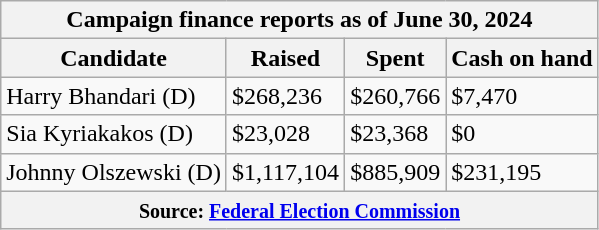<table class="wikitable sortable">
<tr>
<th colspan=4>Campaign finance reports as of June 30, 2024</th>
</tr>
<tr style="text-align:center;">
<th>Candidate</th>
<th>Raised</th>
<th>Spent</th>
<th>Cash on hand</th>
</tr>
<tr>
<td>Harry Bhandari (D)</td>
<td>$268,236</td>
<td>$260,766</td>
<td>$7,470</td>
</tr>
<tr>
<td>Sia Kyriakakos (D)</td>
<td>$23,028</td>
<td>$23,368</td>
<td>$0</td>
</tr>
<tr>
<td>Johnny Olszewski (D)</td>
<td>$1,117,104</td>
<td>$885,909</td>
<td>$231,195</td>
</tr>
<tr>
<th colspan="4"><small>Source: <a href='#'>Federal Election Commission</a></small></th>
</tr>
</table>
